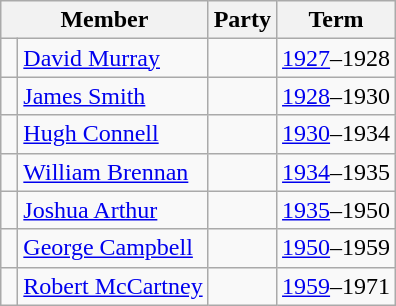<table class="wikitable">
<tr>
<th colspan="2">Member</th>
<th>Party</th>
<th>Term</th>
</tr>
<tr>
<td> </td>
<td><a href='#'>David Murray</a></td>
<td></td>
<td><a href='#'>1927</a>–1928</td>
</tr>
<tr>
<td> </td>
<td><a href='#'>James Smith</a></td>
<td></td>
<td><a href='#'>1928</a>–1930</td>
</tr>
<tr>
<td> </td>
<td><a href='#'>Hugh Connell</a></td>
<td></td>
<td><a href='#'>1930</a>–1934</td>
</tr>
<tr>
<td> </td>
<td><a href='#'>William Brennan</a></td>
<td></td>
<td><a href='#'>1934</a>–1935</td>
</tr>
<tr>
<td> </td>
<td><a href='#'>Joshua Arthur</a></td>
<td></td>
<td><a href='#'>1935</a>–1950</td>
</tr>
<tr>
<td> </td>
<td><a href='#'>George Campbell</a></td>
<td></td>
<td><a href='#'>1950</a>–1959</td>
</tr>
<tr>
<td> </td>
<td><a href='#'>Robert McCartney</a></td>
<td></td>
<td><a href='#'>1959</a>–1971</td>
</tr>
</table>
